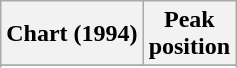<table class="wikitable sortable">
<tr>
<th align="left">Chart (1994)</th>
<th align="center">Peak<br>position</th>
</tr>
<tr>
</tr>
<tr>
</tr>
</table>
